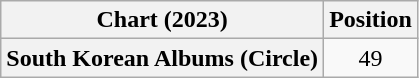<table class="wikitable plainrowheaders" style="text-align:center">
<tr>
<th scope="col">Chart (2023)</th>
<th scope="col">Position</th>
</tr>
<tr>
<th scope="row">South Korean Albums (Circle)</th>
<td>49</td>
</tr>
</table>
